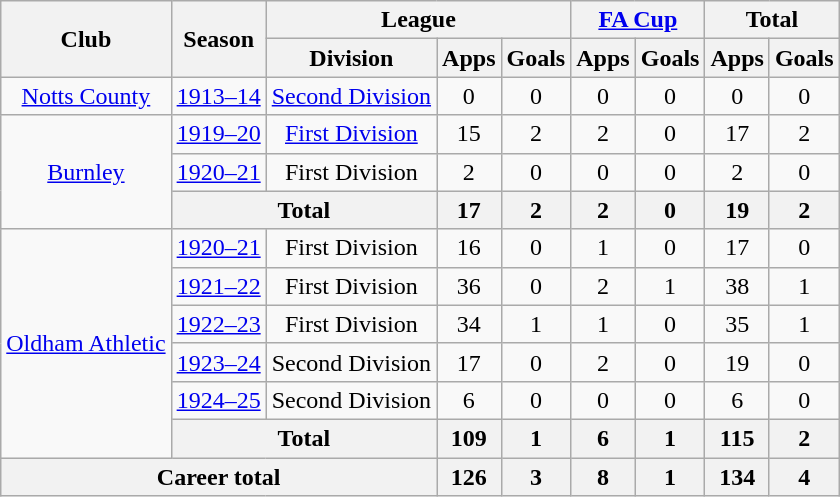<table class="wikitable" style="text-align:center">
<tr>
<th rowspan="2">Club</th>
<th rowspan="2">Season</th>
<th colspan="3">League</th>
<th colspan="2"><a href='#'>FA Cup</a></th>
<th colspan="2">Total</th>
</tr>
<tr>
<th>Division</th>
<th>Apps</th>
<th>Goals</th>
<th>Apps</th>
<th>Goals</th>
<th>Apps</th>
<th>Goals</th>
</tr>
<tr>
<td><a href='#'>Notts County</a></td>
<td><a href='#'>1913–14</a></td>
<td><a href='#'>Second Division</a></td>
<td>0</td>
<td>0</td>
<td>0</td>
<td>0</td>
<td>0</td>
<td>0</td>
</tr>
<tr>
<td rowspan="3"><a href='#'>Burnley</a></td>
<td><a href='#'>1919–20</a></td>
<td><a href='#'>First Division</a></td>
<td>15</td>
<td>2</td>
<td>2</td>
<td>0</td>
<td>17</td>
<td>2</td>
</tr>
<tr>
<td><a href='#'>1920–21</a></td>
<td>First Division</td>
<td>2</td>
<td>0</td>
<td>0</td>
<td>0</td>
<td>2</td>
<td>0</td>
</tr>
<tr>
<th colspan="2">Total</th>
<th>17</th>
<th>2</th>
<th>2</th>
<th>0</th>
<th>19</th>
<th>2</th>
</tr>
<tr>
<td rowspan="6"><a href='#'>Oldham Athletic</a></td>
<td><a href='#'>1920–21</a></td>
<td>First Division</td>
<td>16</td>
<td>0</td>
<td>1</td>
<td>0</td>
<td>17</td>
<td>0</td>
</tr>
<tr>
<td><a href='#'>1921–22</a></td>
<td>First Division</td>
<td>36</td>
<td>0</td>
<td>2</td>
<td>1</td>
<td>38</td>
<td>1</td>
</tr>
<tr>
<td><a href='#'>1922–23</a></td>
<td>First Division</td>
<td>34</td>
<td>1</td>
<td>1</td>
<td>0</td>
<td>35</td>
<td>1</td>
</tr>
<tr>
<td><a href='#'>1923–24</a></td>
<td>Second Division</td>
<td>17</td>
<td>0</td>
<td>2</td>
<td>0</td>
<td>19</td>
<td>0</td>
</tr>
<tr>
<td><a href='#'>1924–25</a></td>
<td>Second Division</td>
<td>6</td>
<td>0</td>
<td>0</td>
<td>0</td>
<td>6</td>
<td>0</td>
</tr>
<tr>
<th colspan="2">Total</th>
<th>109</th>
<th>1</th>
<th>6</th>
<th>1</th>
<th>115</th>
<th>2</th>
</tr>
<tr>
<th colspan="3">Career total</th>
<th>126</th>
<th>3</th>
<th>8</th>
<th>1</th>
<th>134</th>
<th>4</th>
</tr>
</table>
